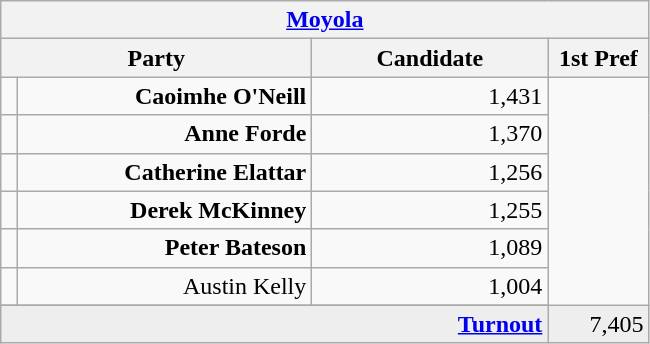<table class="wikitable">
<tr>
<th colspan="4" align="center"><a href='#'>Moyola</a></th>
</tr>
<tr>
<th colspan="2" align="center" width=200>Party</th>
<th width=150>Candidate</th>
<th width=60>1st Pref</th>
</tr>
<tr>
<td></td>
<td align="right"><strong>Caoimhe O'Neill</strong></td>
<td align="right">1,431</td>
</tr>
<tr>
<td></td>
<td align="right"><strong>Anne Forde</strong></td>
<td align="right">1,370</td>
</tr>
<tr>
<td></td>
<td align="right"><strong>Catherine Elattar</strong></td>
<td align="right">1,256</td>
</tr>
<tr>
<td></td>
<td align="right"><strong>Derek McKinney</strong></td>
<td align="right">1,255</td>
</tr>
<tr>
<td></td>
<td align="right"><strong>Peter Bateson</strong></td>
<td align="right">1,089</td>
</tr>
<tr>
<td></td>
<td align="right">Austin Kelly</td>
<td align="right">1,004</td>
</tr>
<tr>
</tr>
<tr bgcolor="EEEEEE">
<td colspan=3 align="right"><strong><a href='#'>Turnout</a></strong></td>
<td align="right">7,405</td>
</tr>
</table>
